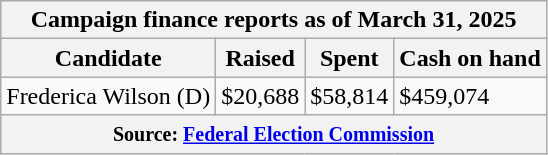<table class="wikitable sortable">
<tr>
<th colspan=4>Campaign finance reports as of March 31, 2025</th>
</tr>
<tr style="text-align:center;">
<th>Candidate</th>
<th>Raised</th>
<th>Spent</th>
<th>Cash on hand</th>
</tr>
<tr>
<td>Frederica Wilson (D)</td>
<td>$20,688</td>
<td>$58,814</td>
<td>$459,074</td>
</tr>
<tr>
<th colspan="4"><small>Source: <a href='#'>Federal Election Commission</a></small></th>
</tr>
</table>
